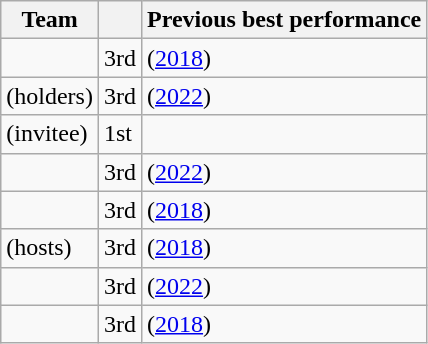<table class="wikitable sortable" style="text-align: left;">
<tr>
<th>Team</th>
<th></th>
<th>Previous best performance</th>
</tr>
<tr>
<td></td>
<td>3rd</td>
<td> (<a href='#'>2018</a>)</td>
</tr>
<tr>
<td> (holders)</td>
<td>3rd</td>
<td> (<a href='#'>2022</a>)</td>
</tr>
<tr>
<td> (invitee)</td>
<td>1st</td>
<td></td>
</tr>
<tr>
<td></td>
<td>3rd</td>
<td> (<a href='#'>2022</a>)</td>
</tr>
<tr>
<td></td>
<td>3rd</td>
<td> (<a href='#'>2018</a>)</td>
</tr>
<tr>
<td> (hosts)</td>
<td>3rd</td>
<td> (<a href='#'>2018</a>)</td>
</tr>
<tr>
<td></td>
<td>3rd</td>
<td> (<a href='#'>2022</a>)</td>
</tr>
<tr>
<td></td>
<td>3rd</td>
<td> (<a href='#'>2018</a>)</td>
</tr>
</table>
